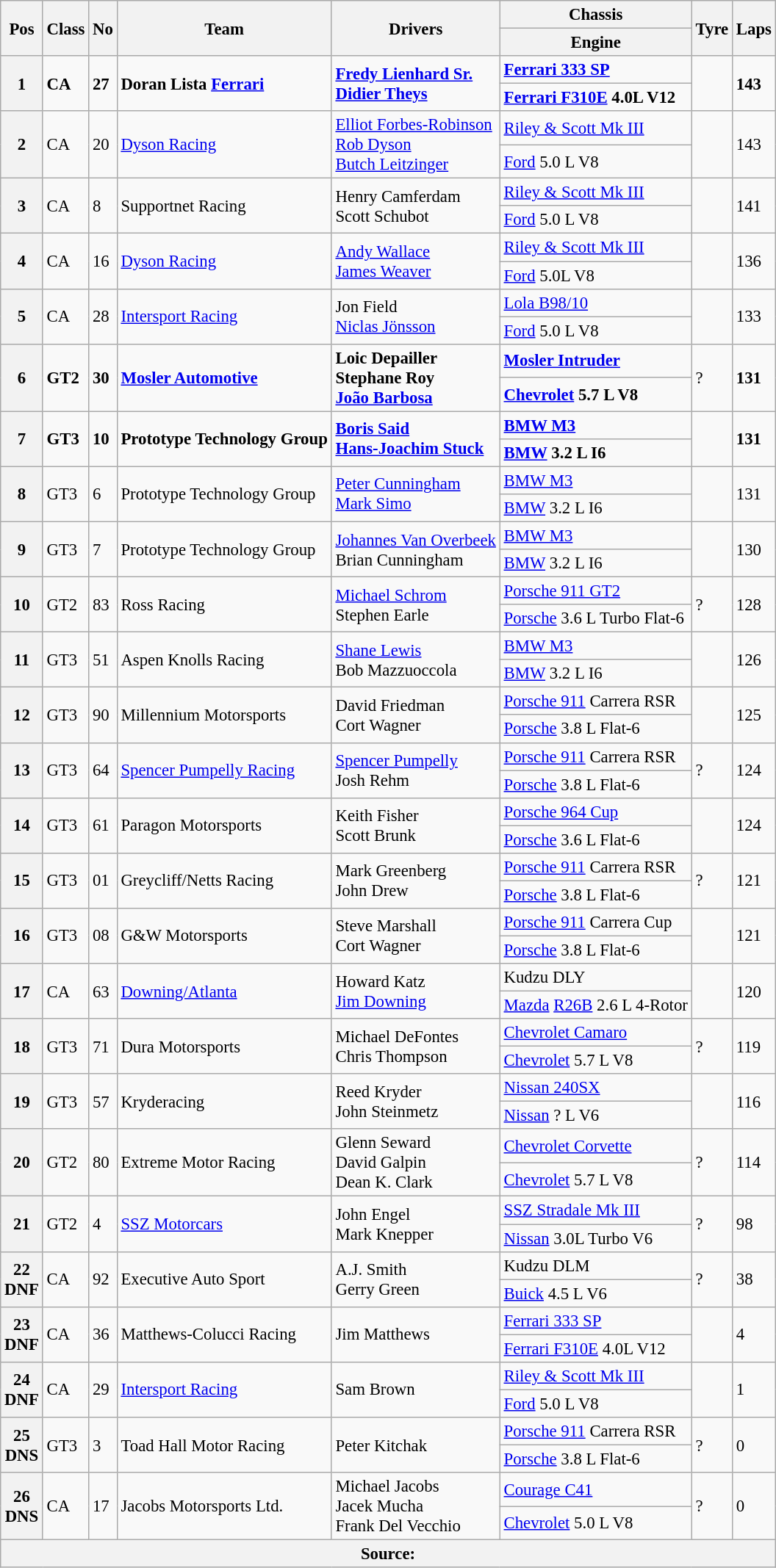<table class="wikitable" style="font-size: 95%;">
<tr>
<th rowspan=2>Pos</th>
<th rowspan=2>Class</th>
<th rowspan=2>No</th>
<th rowspan=2>Team</th>
<th rowspan=2>Drivers</th>
<th>Chassis</th>
<th rowspan=2>Tyre</th>
<th rowspan=2>Laps</th>
</tr>
<tr>
<th>Engine</th>
</tr>
<tr>
<th rowspan=2>1</th>
<td rowspan=2><strong>CA</strong></td>
<td rowspan=2><strong>27</strong></td>
<td rowspan=2><strong> Doran Lista <a href='#'>Ferrari</a></strong></td>
<td rowspan=2><strong> <a href='#'>Fredy Lienhard Sr.</a><br> <a href='#'>Didier Theys</a></strong></td>
<td><strong><a href='#'>Ferrari 333 SP</a></strong></td>
<td rowspan=2></td>
<td rowspan=2><strong>143</strong></td>
</tr>
<tr>
<td><strong><a href='#'>Ferrari F310E</a> 4.0L V12</strong></td>
</tr>
<tr>
<th rowspan=2>2</th>
<td rowspan=2>CA</td>
<td rowspan=2>20</td>
<td rowspan=2> <a href='#'>Dyson Racing</a></td>
<td rowspan=2> <a href='#'>Elliot Forbes-Robinson</a><br> <a href='#'>Rob Dyson</a><br> <a href='#'>Butch Leitzinger</a></td>
<td><a href='#'>Riley & Scott Mk III</a></td>
<td rowspan=2></td>
<td rowspan=2>143</td>
</tr>
<tr>
<td><a href='#'>Ford</a> 5.0 L V8</td>
</tr>
<tr>
<th rowspan=2>3</th>
<td rowspan=2>CA</td>
<td rowspan=2>8</td>
<td rowspan=2> Supportnet Racing</td>
<td rowspan=2> Henry Camferdam<br> Scott Schubot</td>
<td><a href='#'>Riley & Scott Mk III</a></td>
<td rowspan=2></td>
<td rowspan=2>141</td>
</tr>
<tr>
<td><a href='#'>Ford</a> 5.0 L V8</td>
</tr>
<tr>
<th rowspan=2>4</th>
<td rowspan=2>CA</td>
<td rowspan=2>16</td>
<td rowspan=2> <a href='#'>Dyson Racing</a></td>
<td rowspan=2> <a href='#'>Andy Wallace</a><br> <a href='#'>James Weaver</a></td>
<td><a href='#'>Riley & Scott Mk III</a></td>
<td rowspan=2></td>
<td rowspan=2>136</td>
</tr>
<tr>
<td><a href='#'>Ford</a> 5.0L V8</td>
</tr>
<tr>
<th rowspan=2>5</th>
<td rowspan=2>CA</td>
<td rowspan=2>28</td>
<td rowspan=2> <a href='#'>Intersport Racing</a></td>
<td rowspan=2> Jon Field<br> <a href='#'>Niclas Jönsson</a></td>
<td><a href='#'>Lola B98/10</a></td>
<td rowspan=2></td>
<td rowspan=2>133</td>
</tr>
<tr>
<td><a href='#'>Ford</a> 5.0 L V8</td>
</tr>
<tr>
<th rowspan=2>6</th>
<td rowspan=2><strong>GT2</strong></td>
<td rowspan=2><strong>30</strong></td>
<td rowspan=2><strong> <a href='#'>Mosler Automotive</a></strong></td>
<td rowspan=2><strong> Loic Depailler<br> Stephane Roy<br> <a href='#'>João Barbosa</a></strong></td>
<td><strong><a href='#'>Mosler Intruder</a></strong></td>
<td rowspan=2>?</td>
<td rowspan=2><strong>131</strong></td>
</tr>
<tr>
<td><strong><a href='#'>Chevrolet</a> 5.7 L V8</strong></td>
</tr>
<tr>
<th rowspan=2>7</th>
<td rowspan=2><strong>GT3</strong></td>
<td rowspan=2><strong>10</strong></td>
<td rowspan=2><strong> Prototype Technology Group</strong></td>
<td rowspan=2><strong> <a href='#'>Boris Said</a><br> <a href='#'>Hans-Joachim Stuck</a></strong></td>
<td><a href='#'><strong>BMW M3</strong></a></td>
<td rowspan=2></td>
<td rowspan=2><strong>131</strong></td>
</tr>
<tr>
<td><strong><a href='#'>BMW</a> 3.2 L I6</strong></td>
</tr>
<tr>
<th rowspan=2>8</th>
<td rowspan=2>GT3</td>
<td rowspan=2>6</td>
<td rowspan=2> Prototype Technology Group</td>
<td rowspan=2> <a href='#'>Peter Cunningham</a><br> <a href='#'>Mark Simo</a></td>
<td><a href='#'>BMW M3</a></td>
<td rowspan=2></td>
<td rowspan=2>131</td>
</tr>
<tr>
<td><a href='#'>BMW</a> 3.2 L I6</td>
</tr>
<tr>
<th rowspan=2>9</th>
<td rowspan=2>GT3</td>
<td rowspan=2>7</td>
<td rowspan=2> Prototype Technology Group</td>
<td rowspan=2> <a href='#'>Johannes Van Overbeek</a><br> Brian Cunningham</td>
<td><a href='#'>BMW M3</a></td>
<td rowspan=2></td>
<td rowspan=2>130</td>
</tr>
<tr>
<td><a href='#'>BMW</a> 3.2 L I6</td>
</tr>
<tr>
<th rowspan=2>10</th>
<td rowspan=2>GT2</td>
<td rowspan=2>83</td>
<td rowspan=2> Ross Racing</td>
<td rowspan=2> <a href='#'>Michael Schrom</a><br> Stephen Earle</td>
<td><a href='#'>Porsche 911 GT2</a></td>
<td rowspan=2>?</td>
<td rowspan=2>128</td>
</tr>
<tr>
<td><a href='#'>Porsche</a> 3.6 L Turbo Flat-6</td>
</tr>
<tr>
<th rowspan=2>11</th>
<td rowspan=2>GT3</td>
<td rowspan=2>51</td>
<td rowspan=2> Aspen Knolls Racing</td>
<td rowspan=2> <a href='#'>Shane Lewis</a><br> Bob Mazzuoccola</td>
<td><a href='#'>BMW M3</a></td>
<td rowspan=2></td>
<td rowspan=2>126</td>
</tr>
<tr>
<td><a href='#'>BMW</a> 3.2 L I6</td>
</tr>
<tr>
<th rowspan=2>12</th>
<td rowspan=2>GT3</td>
<td rowspan=2>90</td>
<td rowspan=2> Millennium Motorsports</td>
<td rowspan=2> David Friedman<br> Cort Wagner</td>
<td><a href='#'>Porsche 911</a> Carrera RSR</td>
<td rowspan=2></td>
<td rowspan=2>125</td>
</tr>
<tr>
<td><a href='#'>Porsche</a> 3.8 L Flat-6</td>
</tr>
<tr>
<th rowspan=2>13</th>
<td rowspan=2>GT3</td>
<td rowspan=2>64</td>
<td rowspan=2> <a href='#'>Spencer Pumpelly Racing</a></td>
<td rowspan=2> <a href='#'>Spencer Pumpelly</a><br> Josh Rehm</td>
<td><a href='#'>Porsche 911</a> Carrera RSR</td>
<td rowspan=2>?</td>
<td rowspan=2>124</td>
</tr>
<tr>
<td><a href='#'>Porsche</a> 3.8 L Flat-6</td>
</tr>
<tr>
<th rowspan=2>14</th>
<td rowspan=2>GT3</td>
<td rowspan=2>61</td>
<td rowspan=2> Paragon Motorsports</td>
<td rowspan=2> Keith Fisher<br> Scott Brunk</td>
<td><a href='#'>Porsche 964 Cup</a></td>
<td rowspan=2></td>
<td rowspan=2>124</td>
</tr>
<tr>
<td><a href='#'>Porsche</a> 3.6 L Flat-6</td>
</tr>
<tr>
<th rowspan=2>15</th>
<td rowspan=2>GT3</td>
<td rowspan=2>01</td>
<td rowspan=2> Greycliff/Netts Racing</td>
<td rowspan=2> Mark Greenberg<br> John Drew</td>
<td><a href='#'>Porsche 911</a> Carrera RSR</td>
<td rowspan=2>?</td>
<td rowspan=2>121</td>
</tr>
<tr>
<td><a href='#'>Porsche</a> 3.8 L Flat-6</td>
</tr>
<tr>
<th rowspan=2>16</th>
<td rowspan=2>GT3</td>
<td rowspan=2>08</td>
<td rowspan=2> G&W Motorsports</td>
<td rowspan=2> Steve Marshall<br> Cort Wagner</td>
<td><a href='#'>Porsche 911</a> Carrera Cup</td>
<td rowspan=2></td>
<td rowspan=2>121</td>
</tr>
<tr>
<td><a href='#'>Porsche</a> 3.8 L Flat-6</td>
</tr>
<tr>
<th rowspan=2>17</th>
<td rowspan=2>CA</td>
<td rowspan=2>63</td>
<td rowspan=2> <a href='#'>Downing/Atlanta</a></td>
<td rowspan=2> Howard Katz<br> <a href='#'>Jim Downing</a></td>
<td>Kudzu DLY</td>
<td rowspan=2></td>
<td rowspan=2>120</td>
</tr>
<tr>
<td><a href='#'>Mazda</a> <a href='#'>R26B</a> 2.6 L 4-Rotor</td>
</tr>
<tr>
<th rowspan=2>18</th>
<td rowspan=2>GT3</td>
<td rowspan=2>71</td>
<td rowspan=2> Dura Motorsports</td>
<td rowspan=2> Michael DeFontes<br> Chris Thompson</td>
<td><a href='#'>Chevrolet Camaro</a></td>
<td rowspan=2>?</td>
<td rowspan=2>119</td>
</tr>
<tr>
<td><a href='#'>Chevrolet</a> 5.7 L V8</td>
</tr>
<tr>
<th rowspan=2>19</th>
<td rowspan=2>GT3</td>
<td rowspan=2>57</td>
<td rowspan=2> Kryderacing</td>
<td rowspan=2> Reed Kryder<br> John Steinmetz</td>
<td><a href='#'>Nissan 240SX</a></td>
<td rowspan=2></td>
<td rowspan=2>116</td>
</tr>
<tr>
<td><a href='#'>Nissan</a> ? L V6</td>
</tr>
<tr>
<th rowspan=2>20</th>
<td rowspan=2>GT2</td>
<td rowspan=2>80</td>
<td rowspan=2> Extreme Motor Racing</td>
<td rowspan=2> Glenn Seward<br> David Galpin <br> Dean K. Clark</td>
<td><a href='#'>Chevrolet Corvette</a></td>
<td rowspan=2>?</td>
<td rowspan=2>114</td>
</tr>
<tr>
<td><a href='#'>Chevrolet</a> 5.7 L V8</td>
</tr>
<tr>
<th rowspan=2>21</th>
<td rowspan=2>GT2</td>
<td rowspan=2>4</td>
<td rowspan=2> <a href='#'>SSZ Motorcars</a></td>
<td rowspan=2> John Engel<br> Mark Knepper</td>
<td><a href='#'>SSZ Stradale Mk III</a></td>
<td rowspan=2>?</td>
<td rowspan=2>98</td>
</tr>
<tr>
<td><a href='#'>Nissan</a> 3.0L Turbo V6</td>
</tr>
<tr>
<th rowspan="2">22<br>DNF</th>
<td rowspan="2">CA</td>
<td rowspan="2">92</td>
<td rowspan="2"> Executive Auto Sport</td>
<td rowspan="2"> A.J. Smith<br> Gerry Green</td>
<td>Kudzu DLM</td>
<td rowspan="2">?</td>
<td rowspan="2">38</td>
</tr>
<tr>
<td><a href='#'>Buick</a> 4.5 L V6</td>
</tr>
<tr>
<th rowspan="2">23<br>DNF</th>
<td rowspan="2">CA</td>
<td rowspan="2">36</td>
<td rowspan="2"> Matthews-Colucci Racing</td>
<td rowspan="2"> Jim Matthews</td>
<td><a href='#'>Ferrari 333 SP</a></td>
<td rowspan="2"></td>
<td rowspan="2">4</td>
</tr>
<tr>
<td><a href='#'>Ferrari F310E</a> 4.0L V12</td>
</tr>
<tr>
<th rowspan="2">24<br>DNF</th>
<td rowspan="2">CA</td>
<td rowspan="2">29</td>
<td rowspan="2"> <a href='#'>Intersport Racing</a></td>
<td rowspan="2"> Sam Brown</td>
<td><a href='#'>Riley & Scott Mk III</a></td>
<td rowspan="2"></td>
<td rowspan="2">1</td>
</tr>
<tr>
<td><a href='#'>Ford</a> 5.0 L V8</td>
</tr>
<tr>
<th rowspan="2">25<br>DNS</th>
<td rowspan="2">GT3</td>
<td rowspan="2">3</td>
<td rowspan="2"> Toad Hall Motor Racing</td>
<td rowspan="2"> Peter Kitchak</td>
<td><a href='#'>Porsche 911</a> Carrera RSR</td>
<td rowspan="2">?</td>
<td rowspan="2">0</td>
</tr>
<tr>
<td><a href='#'>Porsche</a> 3.8 L Flat-6</td>
</tr>
<tr>
<th rowspan="2">26<br>DNS</th>
<td rowspan="2">CA</td>
<td rowspan="2">17</td>
<td rowspan="2"> Jacobs Motorsports Ltd.</td>
<td rowspan="2"> Michael Jacobs<br> Jacek Mucha <br> Frank Del Vecchio</td>
<td><a href='#'>Courage C41</a></td>
<td rowspan="2">?</td>
<td rowspan="2">0</td>
</tr>
<tr>
<td><a href='#'>Chevrolet</a> 5.0 L V8</td>
</tr>
<tr>
<th colspan="8">Source:</th>
</tr>
</table>
